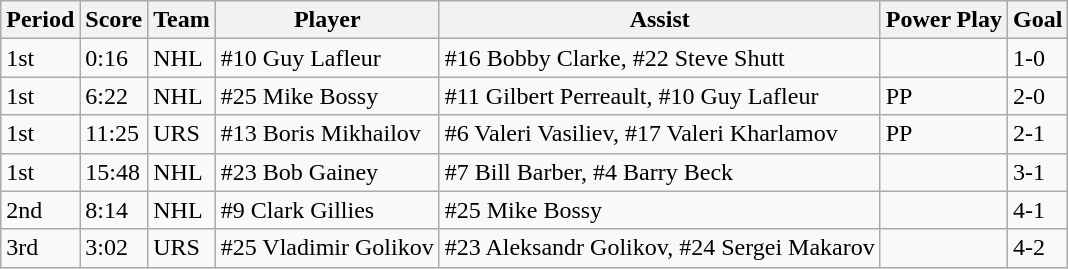<table class="wikitable">
<tr>
<th>Period</th>
<th>Score</th>
<th>Team</th>
<th>Player</th>
<th>Assist</th>
<th>Power Play</th>
<th>Goal</th>
</tr>
<tr>
<td>1st</td>
<td>0:16</td>
<td>NHL</td>
<td>#10 Guy Lafleur</td>
<td>#16 Bobby Clarke, #22 Steve Shutt</td>
<td></td>
<td>1-0</td>
</tr>
<tr>
<td>1st</td>
<td>6:22</td>
<td>NHL</td>
<td>#25 Mike Bossy</td>
<td>#11 Gilbert Perreault, #10 Guy Lafleur</td>
<td>PP</td>
<td>2-0</td>
</tr>
<tr>
<td>1st</td>
<td>11:25</td>
<td>URS</td>
<td>#13 Boris Mikhailov</td>
<td>#6 Valeri Vasiliev, #17 Valeri Kharlamov</td>
<td>PP</td>
<td>2-1</td>
</tr>
<tr>
<td>1st</td>
<td>15:48</td>
<td>NHL</td>
<td>#23 Bob Gainey</td>
<td>#7 Bill Barber, #4 Barry Beck</td>
<td></td>
<td>3-1</td>
</tr>
<tr>
<td>2nd</td>
<td>8:14</td>
<td>NHL</td>
<td>#9 Clark Gillies</td>
<td>#25 Mike Bossy</td>
<td></td>
<td>4-1</td>
</tr>
<tr>
<td>3rd</td>
<td>3:02</td>
<td>URS</td>
<td>#25 Vladimir Golikov</td>
<td>#23 Aleksandr Golikov, #24 Sergei Makarov</td>
<td></td>
<td>4-2</td>
</tr>
</table>
